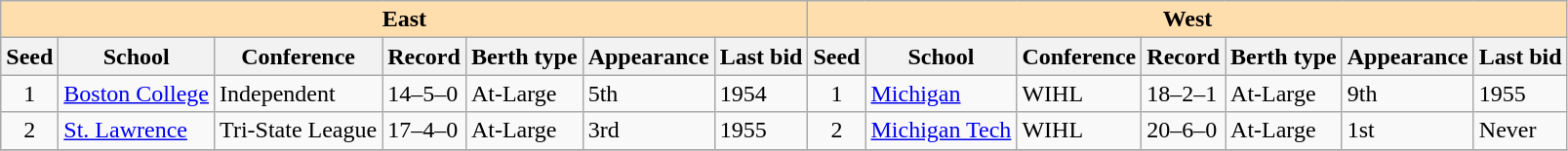<table class="wikitable">
<tr>
<th colspan="7" style="background:#ffdead;">East</th>
<th colspan="7" style="background:#ffdead;">West</th>
</tr>
<tr>
<th>Seed</th>
<th>School</th>
<th>Conference</th>
<th>Record</th>
<th>Berth type</th>
<th>Appearance</th>
<th>Last bid</th>
<th>Seed</th>
<th>School</th>
<th>Conference</th>
<th>Record</th>
<th>Berth type</th>
<th>Appearance</th>
<th>Last bid</th>
</tr>
<tr>
<td align=center>1</td>
<td><a href='#'>Boston College</a></td>
<td>Independent</td>
<td>14–5–0</td>
<td>At-Large</td>
<td>5th</td>
<td>1954</td>
<td align=center>1</td>
<td><a href='#'>Michigan</a></td>
<td>WIHL</td>
<td>18–2–1</td>
<td>At-Large</td>
<td>9th</td>
<td>1955</td>
</tr>
<tr>
<td align=center>2</td>
<td><a href='#'>St. Lawrence</a></td>
<td>Tri-State League</td>
<td>17–4–0</td>
<td>At-Large</td>
<td>3rd</td>
<td>1955</td>
<td align=center>2</td>
<td><a href='#'>Michigan Tech</a></td>
<td>WIHL</td>
<td>20–6–0</td>
<td>At-Large</td>
<td>1st</td>
<td>Never</td>
</tr>
<tr>
</tr>
</table>
